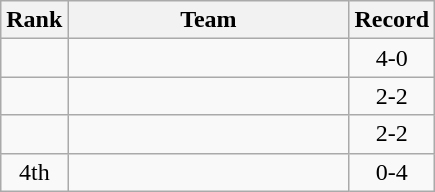<table class=wikitable style="text-align:center;">
<tr>
<th>Rank</th>
<th width=180>Team</th>
<th>Record</th>
</tr>
<tr align=center>
<td></td>
<td align=left></td>
<td>4-0</td>
</tr>
<tr align=center>
<td></td>
<td align=left></td>
<td>2-2</td>
</tr>
<tr align=center>
<td></td>
<td align=left></td>
<td>2-2</td>
</tr>
<tr align=center>
<td>4th</td>
<td align=left></td>
<td>0-4</td>
</tr>
</table>
